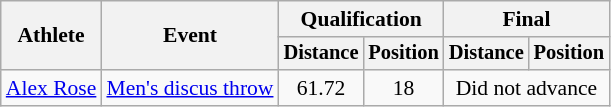<table class=wikitable style="font-size:90%">
<tr>
<th rowspan="2">Athlete</th>
<th rowspan="2">Event</th>
<th colspan="2">Qualification</th>
<th colspan="2">Final</th>
</tr>
<tr style="font-size:95%">
<th>Distance</th>
<th>Position</th>
<th>Distance</th>
<th>Position</th>
</tr>
<tr align=center>
<td align=left><a href='#'>Alex Rose</a></td>
<td align=left><a href='#'>Men's discus throw</a></td>
<td>61.72</td>
<td>18</td>
<td colspan=2>Did not advance</td>
</tr>
</table>
